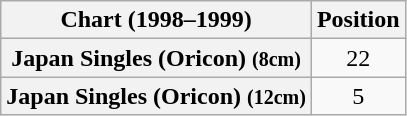<table class="wikitable plainrowheaders" style="text-align:center">
<tr>
<th scope="col">Chart (1998–1999)</th>
<th scope="col">Position</th>
</tr>
<tr>
<th scope="row">Japan Singles (Oricon) <small>(8cm)</small></th>
<td>22</td>
</tr>
<tr>
<th scope="row">Japan Singles (Oricon) <small>(12cm)</small></th>
<td>5</td>
</tr>
</table>
